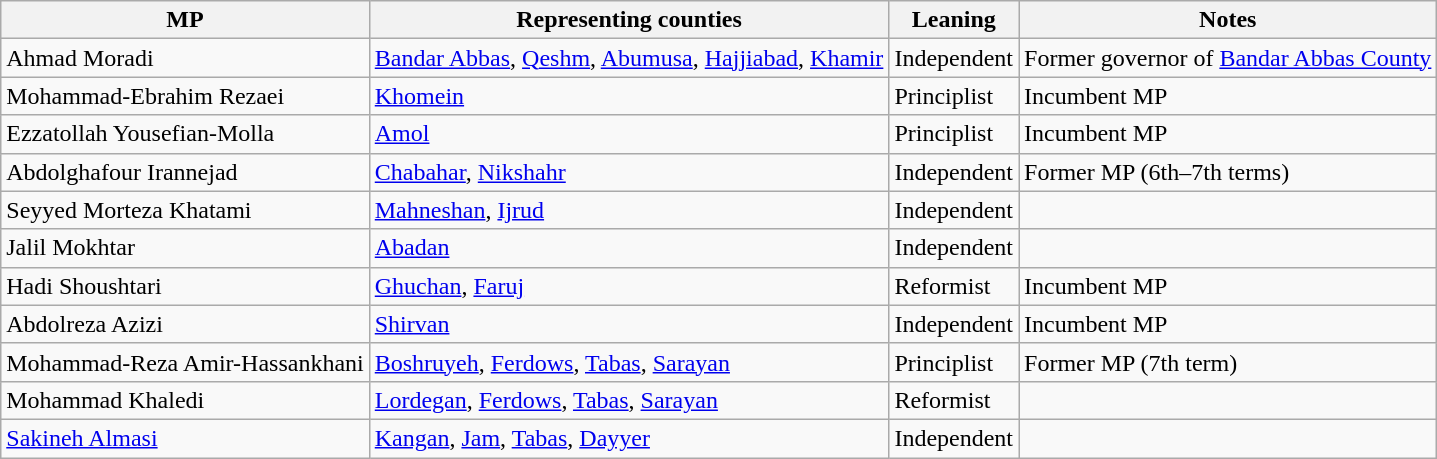<table class="wikitable">
<tr>
<th>MP</th>
<th>Representing counties</th>
<th>Leaning</th>
<th>Notes</th>
</tr>
<tr>
<td>Ahmad Moradi</td>
<td><a href='#'>Bandar Abbas</a>, <a href='#'>Qeshm</a>, <a href='#'>Abumusa</a>, <a href='#'>Hajjiabad</a>, <a href='#'>Khamir</a></td>
<td>Independent</td>
<td>Former governor of <a href='#'>Bandar Abbas County</a></td>
</tr>
<tr>
<td>Mohammad-Ebrahim Rezaei</td>
<td><a href='#'>Khomein</a></td>
<td>Principlist</td>
<td>Incumbent MP</td>
</tr>
<tr>
<td>Ezzatollah Yousefian-Molla</td>
<td><a href='#'>Amol</a></td>
<td>Principlist</td>
<td>Incumbent MP</td>
</tr>
<tr>
<td>Abdolghafour Irannejad</td>
<td><a href='#'>Chabahar</a>, <a href='#'>Nikshahr</a></td>
<td>Independent</td>
<td>Former MP (6th–7th terms)</td>
</tr>
<tr>
<td>Seyyed Morteza Khatami</td>
<td><a href='#'>Mahneshan</a>, <a href='#'>Ijrud</a></td>
<td>Independent</td>
<td></td>
</tr>
<tr>
<td>Jalil Mokhtar</td>
<td><a href='#'>Abadan</a></td>
<td>Independent</td>
<td></td>
</tr>
<tr>
<td>Hadi Shoushtari</td>
<td><a href='#'>Ghuchan</a>, <a href='#'>Faruj</a></td>
<td>Reformist</td>
<td>Incumbent MP</td>
</tr>
<tr>
<td>Abdolreza Azizi</td>
<td><a href='#'>Shirvan</a></td>
<td>Independent</td>
<td>Incumbent MP</td>
</tr>
<tr>
<td>Mohammad-Reza Amir-Hassankhani</td>
<td><a href='#'>Boshruyeh</a>, <a href='#'>Ferdows</a>, <a href='#'>Tabas</a>, <a href='#'>Sarayan</a></td>
<td>Principlist</td>
<td>Former MP (7th term)</td>
</tr>
<tr>
<td>Mohammad Khaledi</td>
<td><a href='#'>Lordegan</a>, <a href='#'>Ferdows</a>, <a href='#'>Tabas</a>, <a href='#'>Sarayan</a></td>
<td>Reformist</td>
<td></td>
</tr>
<tr>
<td><a href='#'>Sakineh Almasi</a></td>
<td><a href='#'>Kangan</a>, <a href='#'>Jam</a>, <a href='#'>Tabas</a>, <a href='#'>Dayyer</a></td>
<td>Independent</td>
<td></td>
</tr>
</table>
